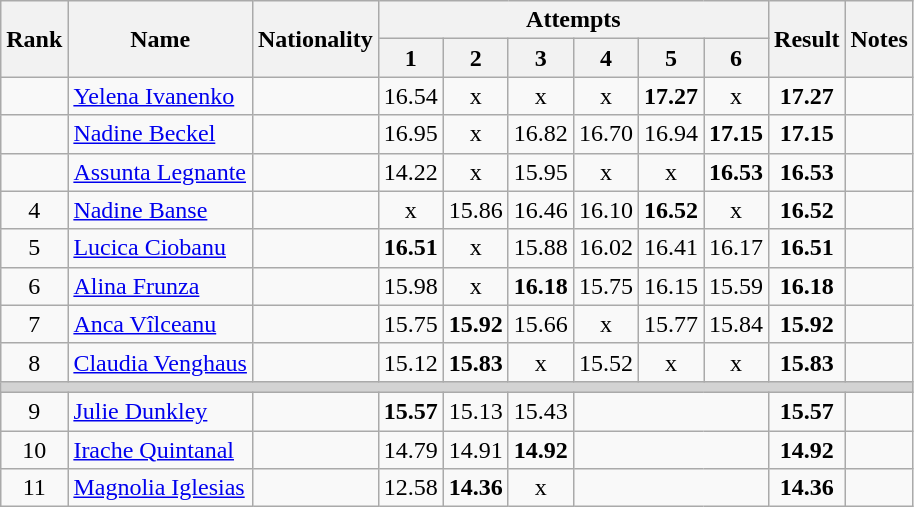<table class="wikitable sortable" style="text-align:center">
<tr>
<th rowspan=2>Rank</th>
<th rowspan=2>Name</th>
<th rowspan=2>Nationality</th>
<th colspan=6>Attempts</th>
<th rowspan=2>Result</th>
<th rowspan=2>Notes</th>
</tr>
<tr>
<th>1</th>
<th>2</th>
<th>3</th>
<th>4</th>
<th>5</th>
<th>6</th>
</tr>
<tr>
<td></td>
<td align=left><a href='#'>Yelena Ivanenko</a></td>
<td align=left></td>
<td>16.54</td>
<td>x</td>
<td>x</td>
<td>x</td>
<td><strong>17.27</strong></td>
<td>x</td>
<td><strong>17.27</strong></td>
<td></td>
</tr>
<tr>
<td></td>
<td align=left><a href='#'>Nadine Beckel</a></td>
<td align=left></td>
<td>16.95</td>
<td>x</td>
<td>16.82</td>
<td>16.70</td>
<td>16.94</td>
<td><strong>17.15</strong></td>
<td><strong>17.15</strong></td>
<td></td>
</tr>
<tr>
<td></td>
<td align=left><a href='#'>Assunta Legnante</a></td>
<td align=left></td>
<td>14.22</td>
<td>x</td>
<td>15.95</td>
<td>x</td>
<td>x</td>
<td><strong>16.53</strong></td>
<td><strong>16.53</strong></td>
<td></td>
</tr>
<tr>
<td>4</td>
<td align=left><a href='#'>Nadine Banse</a></td>
<td align=left></td>
<td>x</td>
<td>15.86</td>
<td>16.46</td>
<td>16.10</td>
<td><strong>16.52</strong></td>
<td>x</td>
<td><strong>16.52</strong></td>
<td></td>
</tr>
<tr>
<td>5</td>
<td align=left><a href='#'>Lucica Ciobanu</a></td>
<td align=left></td>
<td><strong>16.51</strong></td>
<td>x</td>
<td>15.88</td>
<td>16.02</td>
<td>16.41</td>
<td>16.17</td>
<td><strong>16.51</strong></td>
<td></td>
</tr>
<tr>
<td>6</td>
<td align=left><a href='#'>Alina Frunza</a></td>
<td align=left></td>
<td>15.98</td>
<td>x</td>
<td><strong>16.18</strong></td>
<td>15.75</td>
<td>16.15</td>
<td>15.59</td>
<td><strong>16.18</strong></td>
<td></td>
</tr>
<tr>
<td>7</td>
<td align=left><a href='#'>Anca Vîlceanu</a></td>
<td align=left></td>
<td>15.75</td>
<td><strong>15.92</strong></td>
<td>15.66</td>
<td>x</td>
<td>15.77</td>
<td>15.84</td>
<td><strong>15.92</strong></td>
<td></td>
</tr>
<tr>
<td>8</td>
<td align=left><a href='#'>Claudia Venghaus</a></td>
<td align=left></td>
<td>15.12</td>
<td><strong>15.83</strong></td>
<td>x</td>
<td>15.52</td>
<td>x</td>
<td>x</td>
<td><strong>15.83</strong></td>
<td></td>
</tr>
<tr>
<td colspan=11 bgcolor=lightgray></td>
</tr>
<tr>
<td>9</td>
<td align=left><a href='#'>Julie Dunkley</a></td>
<td align=left></td>
<td><strong>15.57</strong></td>
<td>15.13</td>
<td>15.43</td>
<td colspan=3></td>
<td><strong>15.57</strong></td>
<td></td>
</tr>
<tr>
<td>10</td>
<td align=left><a href='#'>Irache Quintanal</a></td>
<td align=left></td>
<td>14.79</td>
<td>14.91</td>
<td><strong>14.92</strong></td>
<td colspan=3></td>
<td><strong>14.92</strong></td>
<td></td>
</tr>
<tr>
<td>11</td>
<td align=left><a href='#'>Magnolia Iglesias</a></td>
<td align=left></td>
<td>12.58</td>
<td><strong>14.36</strong></td>
<td>x</td>
<td colspan=3></td>
<td><strong>14.36</strong></td>
<td></td>
</tr>
</table>
